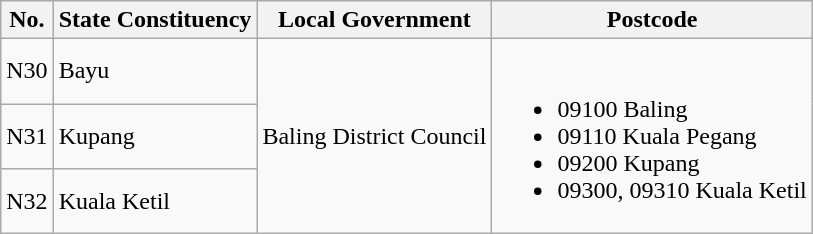<table class="wikitable">
<tr>
<th>No.</th>
<th>State Constituency</th>
<th>Local Government</th>
<th>Postcode</th>
</tr>
<tr>
<td>N30</td>
<td>Bayu</td>
<td rowspan="3">Baling District Council</td>
<td rowspan="3"><br><ul><li>09100 Baling</li><li>09110 Kuala Pegang</li><li>09200 Kupang</li><li>09300, 09310 Kuala Ketil</li></ul></td>
</tr>
<tr>
<td>N31</td>
<td>Kupang</td>
</tr>
<tr>
<td>N32</td>
<td>Kuala Ketil</td>
</tr>
</table>
